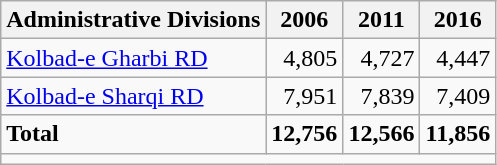<table class="wikitable">
<tr>
<th>Administrative Divisions</th>
<th>2006</th>
<th>2011</th>
<th>2016</th>
</tr>
<tr>
<td><a href='#'>Kolbad-e Gharbi RD</a></td>
<td style="text-align: right;">4,805</td>
<td style="text-align: right;">4,727</td>
<td style="text-align: right;">4,447</td>
</tr>
<tr>
<td><a href='#'>Kolbad-e Sharqi RD</a></td>
<td style="text-align: right;">7,951</td>
<td style="text-align: right;">7,839</td>
<td style="text-align: right;">7,409</td>
</tr>
<tr>
<td><strong>Total</strong></td>
<td style="text-align: right;"><strong>12,756</strong></td>
<td style="text-align: right;"><strong>12,566</strong></td>
<td style="text-align: right;"><strong>11,856</strong></td>
</tr>
<tr>
<td colspan=4></td>
</tr>
</table>
